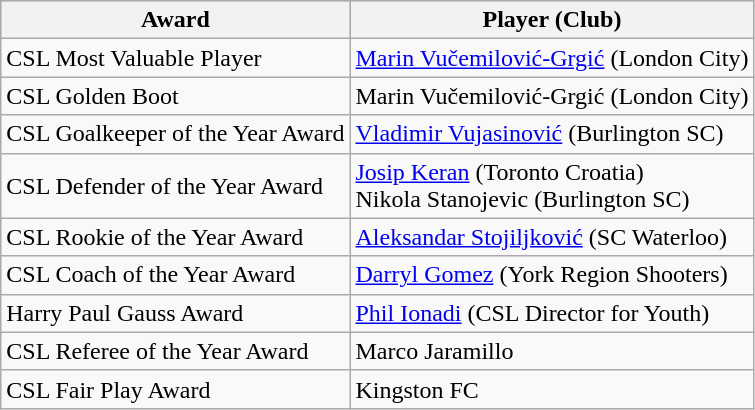<table class="wikitable">
<tr style="background:#cccccc;">
<th>Award</th>
<th>Player (Club)</th>
</tr>
<tr>
<td>CSL Most Valuable Player</td>
<td><a href='#'>Marin Vučemilović-Grgić</a>  (London City)</td>
</tr>
<tr>
<td>CSL Golden Boot</td>
<td>Marin Vučemilović-Grgić  (London City)</td>
</tr>
<tr>
<td>CSL Goalkeeper of the Year Award</td>
<td><a href='#'>Vladimir Vujasinović</a>  (Burlington SC)</td>
</tr>
<tr>
<td>CSL Defender of the Year Award</td>
<td><a href='#'>Josip Keran</a>  (Toronto Croatia) <br> Nikola Stanojevic (Burlington SC)</td>
</tr>
<tr>
<td>CSL Rookie of the Year Award</td>
<td><a href='#'>Aleksandar Stojiljković</a> (SC Waterloo)</td>
</tr>
<tr>
<td>CSL Coach of the Year Award</td>
<td><a href='#'>Darryl Gomez</a> (York Region Shooters)</td>
</tr>
<tr>
<td>Harry Paul Gauss Award</td>
<td><a href='#'>Phil Ionadi</a> (CSL Director for Youth)</td>
</tr>
<tr>
<td>CSL Referee of the Year Award</td>
<td>Marco Jaramillo</td>
</tr>
<tr>
<td>CSL Fair Play Award</td>
<td>Kingston FC</td>
</tr>
</table>
